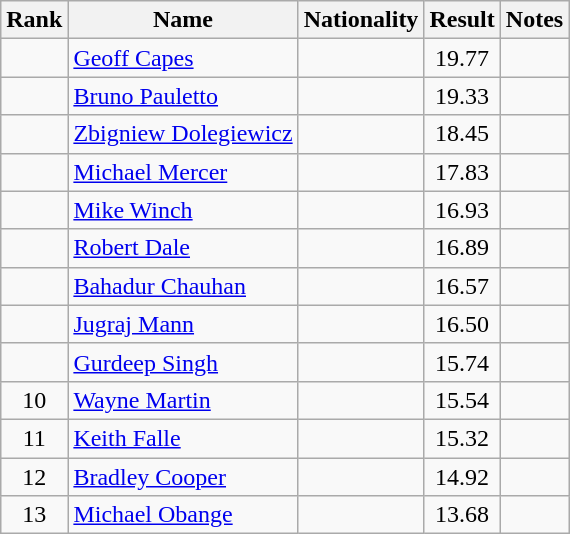<table class="wikitable sortable" style=" text-align:center;font-size=95%">
<tr>
<th>Rank</th>
<th>Name</th>
<th>Nationality</th>
<th>Result</th>
<th>Notes</th>
</tr>
<tr>
<td></td>
<td align=left><a href='#'>Geoff Capes</a></td>
<td align=left></td>
<td>19.77</td>
<td></td>
</tr>
<tr>
<td></td>
<td align=left><a href='#'>Bruno Pauletto</a></td>
<td align=left></td>
<td>19.33</td>
<td></td>
</tr>
<tr>
<td></td>
<td align=left><a href='#'>Zbigniew Dolegiewicz</a></td>
<td align=left></td>
<td>18.45</td>
<td></td>
</tr>
<tr>
<td></td>
<td align=left><a href='#'>Michael Mercer</a></td>
<td align=left></td>
<td>17.83</td>
<td></td>
</tr>
<tr>
<td></td>
<td align=left><a href='#'>Mike Winch</a></td>
<td align=left></td>
<td>16.93</td>
<td></td>
</tr>
<tr>
<td></td>
<td align=left><a href='#'>Robert Dale</a></td>
<td align=left></td>
<td>16.89</td>
<td></td>
</tr>
<tr>
<td></td>
<td align=left><a href='#'>Bahadur Chauhan</a></td>
<td align=left></td>
<td>16.57</td>
<td></td>
</tr>
<tr>
<td></td>
<td align=left><a href='#'>Jugraj Mann</a></td>
<td align=left></td>
<td>16.50</td>
<td></td>
</tr>
<tr>
<td></td>
<td align=left><a href='#'>Gurdeep Singh</a></td>
<td align=left></td>
<td>15.74</td>
<td></td>
</tr>
<tr>
<td>10</td>
<td align=left><a href='#'>Wayne Martin</a></td>
<td align=left></td>
<td>15.54</td>
<td></td>
</tr>
<tr>
<td>11</td>
<td align=left><a href='#'>Keith Falle</a></td>
<td align=left></td>
<td>15.32</td>
<td></td>
</tr>
<tr>
<td>12</td>
<td align=left><a href='#'>Bradley Cooper</a></td>
<td align=left></td>
<td>14.92</td>
<td></td>
</tr>
<tr>
<td>13</td>
<td align=left><a href='#'>Michael Obange</a></td>
<td align=left></td>
<td>13.68</td>
<td></td>
</tr>
</table>
